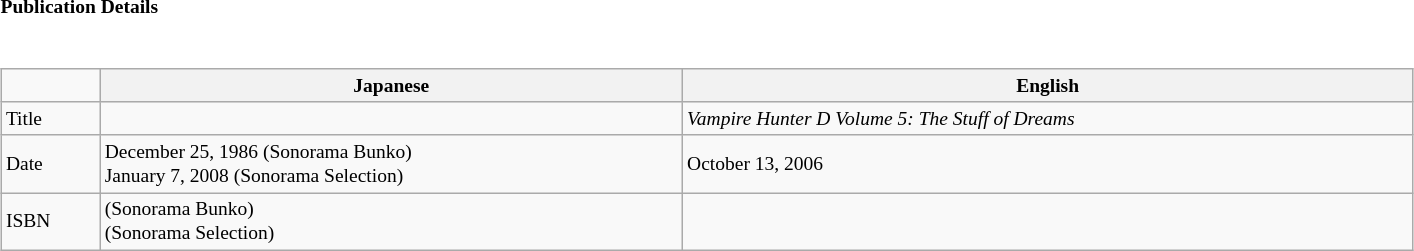<table class="collapsible collapsed" border="0" style="width:75%; font-size:small;">
<tr>
<th style="width:20em; text-align:left">Publication Details</th>
<th></th>
</tr>
<tr>
<td colspan="2"><br><table class="wikitable" style="width:100%; font-size:small;  margin-right:-1em;">
<tr>
<td></td>
<th>Japanese</th>
<th>English</th>
</tr>
<tr>
<td>Title</td>
<td> </td>
<td> <em>Vampire Hunter D Volume 5: The Stuff of Dreams</em></td>
</tr>
<tr>
<td>Date</td>
<td> December 25, 1986 (Sonorama Bunko)<br>January 7, 2008 (Sonorama Selection)</td>
<td> October 13, 2006</td>
</tr>
<tr>
<td>ISBN</td>
<td>  (Sonorama Bunko)<br>  (Sonorama Selection)</td>
<td> </td>
</tr>
</table>
</td>
</tr>
</table>
